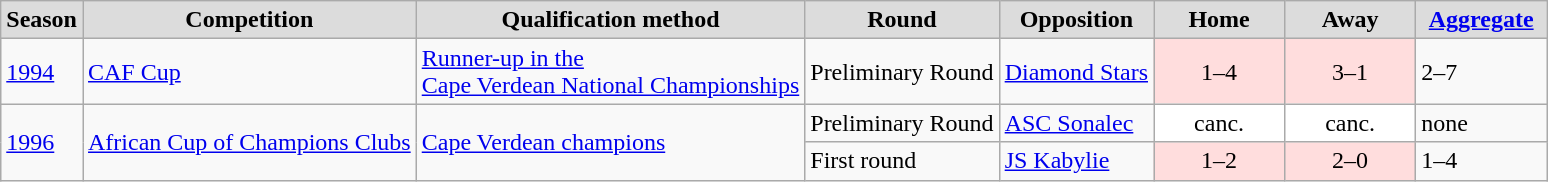<table class="sortable plainrowheaders wikitable">
<tr>
<th style="background:#DCDCDC">Season</th>
<th style="background:#DCDCDC">Competition</th>
<th style="background:#DCDCDC">Qualification method</th>
<th style="background:#DCDCDC">Round</th>
<th style="background:#DCDCDC">Opposition</th>
<th width="80" style="background:#DCDCDC">Home</th>
<th width="80" style="background:#DCDCDC">Away</th>
<th width="80" style="background:#DCDCDC"><a href='#'>Aggregate</a></th>
</tr>
<tr>
<td><a href='#'>1994</a></td>
<td><a href='#'>CAF Cup</a></td>
<td><a href='#'>Runner-up in the<br>Cape Verdean National Championships</a></td>
<td align=left>Preliminary Round</td>
<td align=left> <a href='#'>Diamond Stars</a></td>
<td style="background:#fdd; text-align:center">1–4</td>
<td style="background:#fdd; text-align:center">3–1</td>
<td>2–7</td>
</tr>
<tr>
<td rowspan=2><a href='#'>1996</a></td>
<td rowspan=2><a href='#'>African Cup of Champions Clubs</a></td>
<td rowspan=2><a href='#'>Cape Verdean champions</a></td>
<td align=left>Preliminary Round</td>
<td align=left> <a href='#'>ASC Sonalec</a></td>
<td style="background:#ffffff; text-align:center">canc.</td>
<td style="background:#ffffff; text-align:center">canc.</td>
<td>none</td>
</tr>
<tr>
<td align=left>First round</td>
<td align=left> <a href='#'>JS Kabylie</a></td>
<td style="background:#fdd; text-align:center">1–2</td>
<td style="background:#fdd; text-align:center">2–0</td>
<td>1–4</td>
</tr>
</table>
